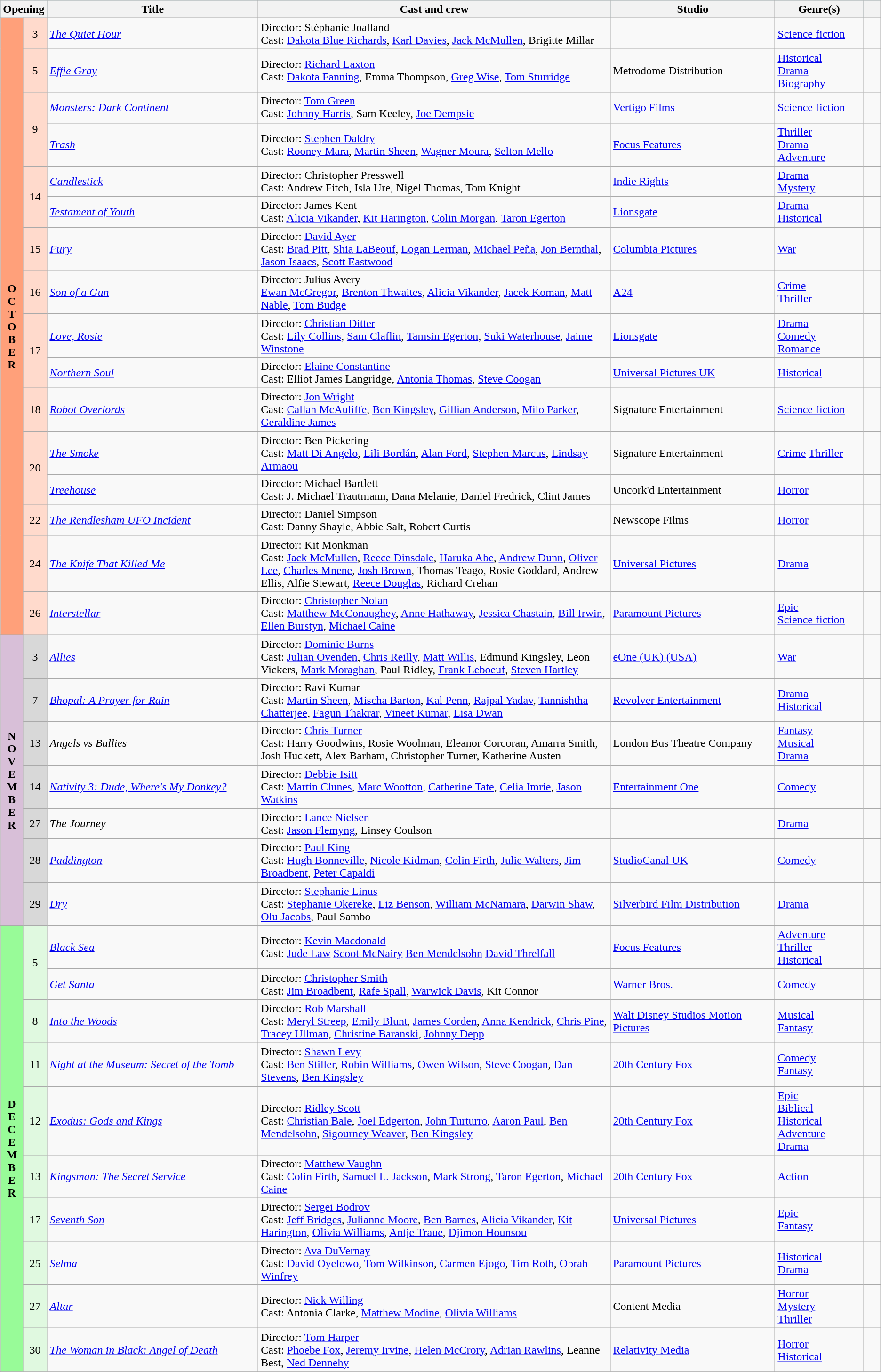<table class="wikitable sortable plainrowheaders">
<tr style="background:#b0e0e6; text-align:center;">
<th colspan="2">Opening</th>
<th style="width:24%;">Title</th>
<th style="width:40%;">Cast and crew</th>
<th>Studio</th>
<th style="width:10%;">Genre(s)</th>
<th style="width:2%;"></th>
</tr>
<tr>
<th rowspan="16" style="text-align:center; background:#ffa07a; textcolor:#000;">O <br>C <br>T <br>O <br>B <br>E <br>R</th>
<td rowspan="1" style="text-align:center; background:#ffdacc;">3</td>
<td><em><a href='#'>The Quiet Hour</a></em></td>
<td>Director: Stéphanie Joalland  <br> Cast: <a href='#'>Dakota Blue Richards</a>, <a href='#'>Karl Davies</a>, <a href='#'>Jack McMullen</a>, Brigitte Millar</td>
<td></td>
<td><a href='#'>Science fiction</a></td>
<td style="text-align:center"></td>
</tr>
<tr>
<td rowspan="1" style="text-align:center; background:#ffdacc;">5</td>
<td><em><a href='#'>Effie Gray</a></em></td>
<td>Director: <a href='#'>Richard Laxton</a>  <br> Cast: <a href='#'>Dakota Fanning</a>, Emma Thompson, <a href='#'>Greg Wise</a>, <a href='#'>Tom Sturridge</a></td>
<td>Metrodome Distribution</td>
<td><a href='#'>Historical</a>  <br> <a href='#'>Drama</a>  <br> <a href='#'>Biography</a></td>
<td style="text-align:center"></td>
</tr>
<tr>
<td rowspan="2" style="text-align:center; background:#ffdacc;">9</td>
<td><em><a href='#'>Monsters: Dark Continent</a></em></td>
<td>Director: <a href='#'>Tom Green</a>  <br> Cast: <a href='#'>Johnny Harris</a>, Sam Keeley, <a href='#'>Joe Dempsie</a></td>
<td><a href='#'>Vertigo Films</a></td>
<td><a href='#'>Science fiction</a></td>
<td style="text-align:center"></td>
</tr>
<tr>
<td><em><a href='#'>Trash</a></em></td>
<td>Director: <a href='#'>Stephen Daldry</a>  <br> Cast: <a href='#'>Rooney Mara</a>, <a href='#'>Martin Sheen</a>, <a href='#'>Wagner Moura</a>, <a href='#'>Selton Mello</a></td>
<td><a href='#'>Focus Features</a></td>
<td><a href='#'>Thriller</a>  <br> <a href='#'>Drama</a>  <br> <a href='#'>Adventure</a></td>
<td style="text-align:center"></td>
</tr>
<tr>
<td rowspan="2" style="text-align:center; background:#ffdacc;">14</td>
<td><em><a href='#'>Candlestick</a></em></td>
<td>Director: Christopher Presswell  <br> Cast: Andrew Fitch, Isla Ure, Nigel Thomas, Tom Knight</td>
<td><a href='#'>Indie Rights</a></td>
<td><a href='#'>Drama</a>  <br> <a href='#'>Mystery</a></td>
<td style="text-align:center"></td>
</tr>
<tr>
<td><em><a href='#'>Testament of Youth</a></em></td>
<td>Director: James Kent  <br> Cast: <a href='#'>Alicia Vikander</a>, <a href='#'>Kit Harington</a>, <a href='#'>Colin Morgan</a>, <a href='#'>Taron Egerton</a></td>
<td><a href='#'>Lionsgate</a></td>
<td><a href='#'>Drama</a>  <br> <a href='#'>Historical</a></td>
<td style="text-align:center"></td>
</tr>
<tr>
<td rowspan="1" style="text-align:center; background:#ffdacc;">15</td>
<td><em><a href='#'>Fury</a></em></td>
<td>Director: <a href='#'>David Ayer</a>  <br> Cast: <a href='#'>Brad Pitt</a>, <a href='#'>Shia LaBeouf</a>, <a href='#'>Logan Lerman</a>, <a href='#'>Michael Peña</a>, <a href='#'>Jon Bernthal</a>, <a href='#'>Jason Isaacs</a>, <a href='#'>Scott Eastwood</a></td>
<td><a href='#'>Columbia Pictures</a></td>
<td><a href='#'>War</a></td>
<td style="text-align:center"></td>
</tr>
<tr>
<td rowspan="1" style="text-align:center; background:#ffdacc;">16</td>
<td><em><a href='#'>Son of a Gun</a></em></td>
<td>Director: Julius Avery  <br> <a href='#'>Ewan McGregor</a>, <a href='#'>Brenton Thwaites</a>, <a href='#'>Alicia Vikander</a>, <a href='#'>Jacek Koman</a>, <a href='#'>Matt Nable</a>, <a href='#'>Tom Budge</a></td>
<td><a href='#'>A24</a></td>
<td><a href='#'>Crime</a>  <br> <a href='#'>Thriller</a></td>
<td style="text-align:center"></td>
</tr>
<tr>
<td rowspan="2" style="text-align:center; background:#ffdacc;">17</td>
<td><em><a href='#'>Love, Rosie</a></em></td>
<td>Director: <a href='#'>Christian Ditter</a>  <br> Cast: <a href='#'>Lily Collins</a>, <a href='#'>Sam Claflin</a>, <a href='#'>Tamsin Egerton</a>, <a href='#'>Suki Waterhouse</a>, <a href='#'>Jaime Winstone</a></td>
<td><a href='#'>Lionsgate</a></td>
<td><a href='#'>Drama</a>  <br> <a href='#'>Comedy</a>  <br> <a href='#'>Romance</a></td>
<td style="text-align:center"></td>
</tr>
<tr>
<td><em><a href='#'>Northern Soul</a></em></td>
<td>Director: <a href='#'>Elaine Constantine</a>  <br> Cast: Elliot James Langridge, <a href='#'>Antonia Thomas</a>, <a href='#'>Steve Coogan</a></td>
<td><a href='#'>Universal Pictures UK</a></td>
<td><a href='#'>Historical</a></td>
<td style="text-align:center"></td>
</tr>
<tr>
<td rowspan="1" style="text-align:center; background:#ffdacc;">18</td>
<td><em><a href='#'>Robot Overlords</a></em></td>
<td>Director: <a href='#'>Jon Wright</a>  <br> Cast: <a href='#'>Callan McAuliffe</a>, <a href='#'>Ben Kingsley</a>, <a href='#'>Gillian Anderson</a>, <a href='#'>Milo Parker</a>, <a href='#'>Geraldine James</a></td>
<td>Signature Entertainment</td>
<td><a href='#'>Science fiction</a></td>
<td style="text-align:center"></td>
</tr>
<tr>
<td rowspan="2" style="text-align:center; background:#ffdacc;">20</td>
<td><em><a href='#'>The Smoke</a></em></td>
<td>Director: Ben Pickering  <br> Cast: <a href='#'>Matt Di Angelo</a>, <a href='#'>Lili Bordán</a>, <a href='#'>Alan Ford</a>, <a href='#'>Stephen Marcus</a>, <a href='#'>Lindsay Armaou</a></td>
<td>Signature Entertainment</td>
<td><a href='#'>Crime</a> <a href='#'>Thriller</a></td>
<td style="text-align:center"></td>
</tr>
<tr>
<td><em><a href='#'>Treehouse</a></em></td>
<td>Director: Michael Bartlett  <br> Cast: J. Michael Trautmann, Dana Melanie, Daniel Fredrick, Clint James</td>
<td>Uncork'd Entertainment</td>
<td><a href='#'>Horror</a></td>
<td style="text-align:center"></td>
</tr>
<tr>
<td rowspan="1" style="text-align:center; background:#ffdacc;">22</td>
<td><em><a href='#'>The Rendlesham UFO Incident</a></em></td>
<td>Director: Daniel Simpson  <br> Cast: Danny Shayle, Abbie Salt, Robert Curtis</td>
<td>Newscope Films</td>
<td><a href='#'>Horror</a></td>
<td style="text-align:center"></td>
</tr>
<tr>
<td rowspan="1" style="text-align:center; background:#ffdacc;">24</td>
<td><em><a href='#'>The Knife That Killed Me</a></em></td>
<td>Director: Kit Monkman  <br> Cast: <a href='#'>Jack McMullen</a>, <a href='#'>Reece Dinsdale</a>, <a href='#'>Haruka Abe</a>, <a href='#'>Andrew Dunn</a>, <a href='#'>Oliver Lee</a>, <a href='#'>Charles Mnene</a>, <a href='#'>Josh Brown</a>, Thomas Teago, Rosie Goddard, Andrew Ellis, Alfie Stewart, <a href='#'>Reece Douglas</a>, Richard Crehan</td>
<td><a href='#'>Universal Pictures</a></td>
<td><a href='#'>Drama</a></td>
<td style="text-align:center"></td>
</tr>
<tr>
<td rowspan="1" style="text-align:center; background:#ffdacc;">26</td>
<td><em><a href='#'>Interstellar</a></em></td>
<td>Director: <a href='#'>Christopher Nolan</a>  <br> Cast: <a href='#'>Matthew McConaughey</a>, <a href='#'>Anne Hathaway</a>, <a href='#'>Jessica Chastain</a>, <a href='#'>Bill Irwin</a>, <a href='#'>Ellen Burstyn</a>, <a href='#'>Michael Caine</a></td>
<td><a href='#'>Paramount Pictures</a></td>
<td><a href='#'>Epic</a>  <br> <a href='#'>Science fiction</a></td>
<td style="text-align:center"></td>
</tr>
<tr>
<th rowspan="7" style="text-align:center; background:thistle; textcolor:#000;">N <br>O <br>V <br>E <br>M <br>B <br>E <br>R</th>
<td rowspan="1" style="text-align:center; background:#d8d8d8;">3</td>
<td><em><a href='#'>Allies</a></em></td>
<td>Director: <a href='#'>Dominic Burns</a>  <br> Cast: <a href='#'>Julian Ovenden</a>, <a href='#'>Chris Reilly</a>, <a href='#'>Matt Willis</a>, Edmund Kingsley, Leon Vickers, <a href='#'>Mark Moraghan</a>, Paul Ridley, <a href='#'>Frank Leboeuf</a>, <a href='#'>Steven Hartley</a></td>
<td><a href='#'>eOne (UK) (USA)</a></td>
<td><a href='#'>War</a></td>
<td style="text-align:center"></td>
</tr>
<tr>
<td rowspan="1" style="text-align:center; background:#d8d8d8;">7</td>
<td><em><a href='#'>Bhopal: A Prayer for Rain</a></em></td>
<td>Director: Ravi Kumar  <br> Cast: <a href='#'>Martin Sheen</a>, <a href='#'>Mischa Barton</a>, <a href='#'>Kal Penn</a>, <a href='#'>Rajpal Yadav</a>, <a href='#'>Tannishtha Chatterjee</a>, <a href='#'>Fagun Thakrar</a>, <a href='#'>Vineet Kumar</a>, <a href='#'>Lisa Dwan</a></td>
<td><a href='#'>Revolver Entertainment</a></td>
<td><a href='#'>Drama</a>  <br> <a href='#'>Historical</a></td>
<td style="text-align:center"></td>
</tr>
<tr>
<td rowspan="1" style="text-align:center; background:#d8d8d8;">13</td>
<td><em>Angels vs Bullies</em></td>
<td>Director: <a href='#'>Chris Turner</a>  <br> Cast: Harry Goodwins, Rosie Woolman, Eleanor Corcoran, Amarra Smith, Josh Huckett, Alex Barham, Christopher Turner, Katherine Austen</td>
<td>London Bus Theatre Company</td>
<td><a href='#'>Fantasy</a>  <br> <a href='#'>Musical</a>  <br> <a href='#'>Drama</a></td>
<td style="text-align:center"></td>
</tr>
<tr>
<td rowspan="1" style="text-align:center; background:#d8d8d8;">14</td>
<td><em><a href='#'>Nativity 3: Dude, Where's My Donkey?</a></em></td>
<td>Director: <a href='#'>Debbie Isitt</a>  <br> Cast: <a href='#'>Martin Clunes</a>, <a href='#'>Marc Wootton</a>, <a href='#'>Catherine Tate</a>, <a href='#'>Celia Imrie</a>, <a href='#'>Jason Watkins</a></td>
<td><a href='#'>Entertainment One</a></td>
<td><a href='#'>Comedy</a></td>
<td style="text-align:center"></td>
</tr>
<tr>
<td rowspan="1" style="text-align:center; background:#d8d8d8;">27</td>
<td><em>The Journey</em></td>
<td>Director: <a href='#'>Lance Nielsen</a>  <br> Cast: <a href='#'>Jason Flemyng</a>, Linsey Coulson</td>
<td></td>
<td><a href='#'>Drama</a></td>
<td style="text-align:center"></td>
</tr>
<tr>
<td rowspan="1" style="text-align:center; background:#d8d8d8;">28</td>
<td><em><a href='#'>Paddington</a></em></td>
<td>Director: <a href='#'>Paul King</a>  <br> Cast: <a href='#'>Hugh Bonneville</a>, <a href='#'>Nicole Kidman</a>, <a href='#'>Colin Firth</a>, <a href='#'>Julie Walters</a>, <a href='#'>Jim Broadbent</a>, <a href='#'>Peter Capaldi</a></td>
<td><a href='#'>StudioCanal UK</a></td>
<td><a href='#'>Comedy</a></td>
<td style="text-align:center"></td>
</tr>
<tr>
<td rowspan="1" style="text-align:center; background:#d8d8d8;">29</td>
<td><em><a href='#'>Dry</a></em></td>
<td>Director: <a href='#'>Stephanie Linus</a>  <br> Cast: <a href='#'>Stephanie Okereke</a>, <a href='#'>Liz Benson</a>, <a href='#'>William McNamara</a>, <a href='#'>Darwin Shaw</a>, <a href='#'>Olu Jacobs</a>, Paul Sambo</td>
<td><a href='#'>Silverbird Film Distribution</a></td>
<td><a href='#'>Drama</a></td>
<td style="text-align:center"></td>
</tr>
<tr>
<th rowspan="10" style="text-align:center; background:#98fb98; textcolor:#000;">D <br>E <br>C <br>E <br>M <br>B <br>E <br>R</th>
<td rowspan="2" style="text-align:center; background:#e0f9e0;">5</td>
<td><em><a href='#'>Black Sea</a></em></td>
<td>Director: <a href='#'>Kevin Macdonald</a>  <br> Cast: <a href='#'>Jude Law</a> <a href='#'>Scoot McNairy</a> <a href='#'>Ben Mendelsohn</a> <a href='#'>David Threlfall</a></td>
<td><a href='#'>Focus Features</a></td>
<td><a href='#'>Adventure</a>  <br> <a href='#'>Thriller</a>  <br> <a href='#'>Historical</a></td>
<td style="text-align:center"></td>
</tr>
<tr>
<td><em><a href='#'>Get Santa</a></em></td>
<td>Director: <a href='#'>Christopher Smith</a>  <br> Cast: <a href='#'>Jim Broadbent</a>, <a href='#'>Rafe Spall</a>, <a href='#'>Warwick Davis</a>, Kit Connor</td>
<td><a href='#'>Warner Bros.</a></td>
<td><a href='#'>Comedy</a></td>
<td style="text-align:center"></td>
</tr>
<tr>
<td rowspan="1" style="text-align:center; background:#e0f9e0;">8</td>
<td><em><a href='#'>Into the Woods</a></em></td>
<td>Director: <a href='#'>Rob Marshall</a>  <br> Cast: <a href='#'>Meryl Streep</a>, <a href='#'>Emily Blunt</a>, <a href='#'>James Corden</a>, <a href='#'>Anna Kendrick</a>, <a href='#'>Chris Pine</a>, <a href='#'>Tracey Ullman</a>, <a href='#'>Christine Baranski</a>, <a href='#'>Johnny Depp</a></td>
<td><a href='#'>Walt Disney Studios Motion Pictures</a></td>
<td><a href='#'>Musical</a>  <br> <a href='#'>Fantasy</a></td>
<td style="text-align:center"></td>
</tr>
<tr>
<td rowspan="1" style="text-align:center; background:#e0f9e0;">11</td>
<td><em><a href='#'>Night at the Museum: Secret of the Tomb</a></em></td>
<td>Director: <a href='#'>Shawn Levy</a>  <br> Cast: <a href='#'>Ben Stiller</a>, <a href='#'>Robin Williams</a>, <a href='#'>Owen Wilson</a>, <a href='#'>Steve Coogan</a>, <a href='#'>Dan Stevens</a>, <a href='#'>Ben Kingsley</a></td>
<td><a href='#'>20th Century Fox</a></td>
<td><a href='#'>Comedy</a>  <br> <a href='#'>Fantasy</a></td>
<td style="text-align:center"></td>
</tr>
<tr>
<td rowspan="1" style="text-align:center; background:#e0f9e0;">12</td>
<td><em><a href='#'>Exodus: Gods and Kings</a></em></td>
<td>Director: <a href='#'>Ridley Scott</a>  <br> Cast: <a href='#'>Christian Bale</a>, <a href='#'>Joel Edgerton</a>, <a href='#'>John Turturro</a>, <a href='#'>Aaron Paul</a>, <a href='#'>Ben Mendelsohn</a>, <a href='#'>Sigourney Weaver</a>, <a href='#'>Ben Kingsley</a></td>
<td><a href='#'>20th Century Fox</a></td>
<td><a href='#'>Epic</a>  <br> <a href='#'>Biblical</a>  <br> <a href='#'>Historical</a>  <br> <a href='#'>Adventure</a>  <br> <a href='#'>Drama</a></td>
<td style="text-align:center"></td>
</tr>
<tr>
<td rowspan="1" style="text-align:center; background:#e0f9e0;">13</td>
<td><em><a href='#'>Kingsman: The Secret Service</a></em></td>
<td>Director: <a href='#'>Matthew Vaughn</a>  <br> Cast: <a href='#'>Colin Firth</a>, <a href='#'>Samuel L. Jackson</a>, <a href='#'>Mark Strong</a>, <a href='#'>Taron Egerton</a>, <a href='#'>Michael Caine</a></td>
<td><a href='#'>20th Century Fox</a></td>
<td><a href='#'>Action</a></td>
<td style="text-align:center"></td>
</tr>
<tr>
<td rowspan="1" style="text-align:center; background:#e0f9e0;">17</td>
<td><em><a href='#'>Seventh Son</a></em></td>
<td>Director: <a href='#'>Sergei Bodrov</a>  <br> Cast: <a href='#'>Jeff Bridges</a>, <a href='#'>Julianne Moore</a>, <a href='#'>Ben Barnes</a>, <a href='#'>Alicia Vikander</a>, <a href='#'>Kit Harington</a>, <a href='#'>Olivia Williams</a>, <a href='#'>Antje Traue</a>, <a href='#'>Djimon Hounsou</a></td>
<td><a href='#'>Universal Pictures</a></td>
<td><a href='#'>Epic</a>  <br> <a href='#'>Fantasy</a></td>
<td style="text-align:center"></td>
</tr>
<tr>
<td rowspan="1" style="text-align:center; background:#e0f9e0;">25</td>
<td><em><a href='#'>Selma</a></em></td>
<td>Director: <a href='#'>Ava DuVernay</a>  <br> Cast: <a href='#'>David Oyelowo</a>, <a href='#'>Tom Wilkinson</a>, <a href='#'>Carmen Ejogo</a>, <a href='#'>Tim Roth</a>, <a href='#'>Oprah Winfrey</a></td>
<td><a href='#'>Paramount Pictures</a></td>
<td><a href='#'>Historical</a>  <br> <a href='#'>Drama</a></td>
<td style="text-align:center"></td>
</tr>
<tr>
<td rowspan="1" style="text-align:center; background:#e0f9e0;">27</td>
<td><em><a href='#'>Altar</a></em></td>
<td>Director: <a href='#'>Nick Willing</a>  <br> Cast: Antonia Clarke, <a href='#'>Matthew Modine</a>, <a href='#'>Olivia Williams</a></td>
<td>Content Media</td>
<td><a href='#'>Horror</a>  <br> <a href='#'>Mystery</a>  <br> <a href='#'>Thriller</a></td>
<td style="text-align:center"></td>
</tr>
<tr>
<td rowspan="1" style="text-align:center; background:#e0f9e0;">30</td>
<td><em><a href='#'>The Woman in Black: Angel of Death</a></em></td>
<td>Director: <a href='#'>Tom Harper</a>  <br> Cast: <a href='#'>Phoebe Fox</a>, <a href='#'>Jeremy Irvine</a>, <a href='#'>Helen McCrory</a>, <a href='#'>Adrian Rawlins</a>, Leanne Best, <a href='#'>Ned Dennehy</a></td>
<td><a href='#'>Relativity Media</a></td>
<td><a href='#'>Horror</a>  <br> <a href='#'>Historical</a></td>
<td style="text-align:center"></td>
</tr>
<tr>
</tr>
</table>
